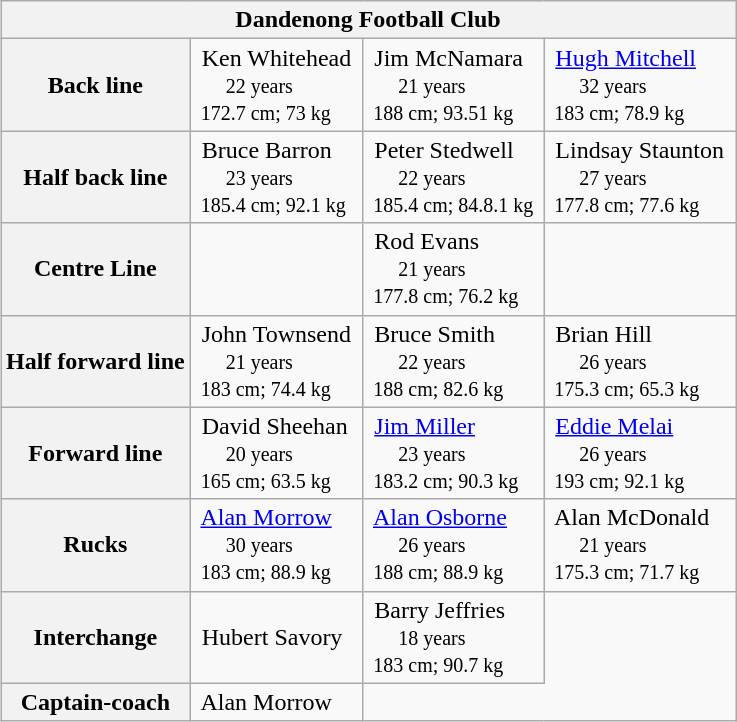<table class="wikitable" style="margin: 1em auto 1em auto">
<tr>
<th colspan="21">Dandenong Football Club</th>
</tr>
<tr>
<th>Back line</th>
<td> Ken Whitehead <small><br>      22 years <br> 172.7 cm; 73 kg </small></td>
<td> Jim McNamara <br><small>      21 years <br> 188 cm; 93.51 kg </small></td>
<td> <a href='#'>Hugh Mitchell</a><br><small>      32 years <br> 183 cm; 78.9 kg </small></td>
</tr>
<tr>
<th>Half back line</th>
<td> Bruce Barron <br><small>      23 years <br> 185.4 cm; 92.1 kg </small></td>
<td> Peter Stedwell<br><small>      22 years <br> 185.4 cm; 84.8.1 kg </small></td>
<td> Lindsay Staunton <br><small>      27 years <br> 177.8 cm; 77.6 kg </small></td>
</tr>
<tr>
<th>Centre Line</th>
<td></td>
<td> Rod Evans <br><small>      21 years <br> 177.8 cm; 76.2 kg </small></td>
<td></td>
</tr>
<tr>
<th>Half forward line</th>
<td> John Townsend <br><small>      21 years <br> 183 cm; 74.4 kg </small></td>
<td> Bruce Smith<br><small>      22 years <br> 188 cm; 82.6 kg </small></td>
<td> Brian Hill <br><small>      26 years <br> 175.3 cm; 65.3 kg </small></td>
</tr>
<tr>
<th>Forward line</th>
<td> David Sheehan <br><small>      20 years <br> 165 cm; 63.5 kg </small></td>
<td> <a href='#'>Jim Miller</a><br><small>      23 years <br> 183.2 cm; 90.3 kg </small></td>
<td> <a href='#'>Eddie Melai</a><br><small>      26 years <br> 193 cm; 92.1 kg </small></td>
</tr>
<tr>
<th>Rucks</th>
<td> <a href='#'>Alan Morrow</a><br><small>      30 years <br> 183 cm; 88.9 kg </small></td>
<td> <a href='#'>Alan Osborne</a><br><small>      26 years <br> 188 cm; 88.9 kg </small></td>
<td> Alan McDonald <br><small>      21 years <br> 175.3 cm; 71.7 kg </small></td>
</tr>
<tr>
<th>Interchange</th>
<td> Hubert Savory</td>
<td> Barry Jeffries <br><small>      18 years <br> 183 cm; 90.7 kg </small></td>
</tr>
<tr>
<th>Captain-coach</th>
<td> Alan Morrow </td>
</tr>
</table>
